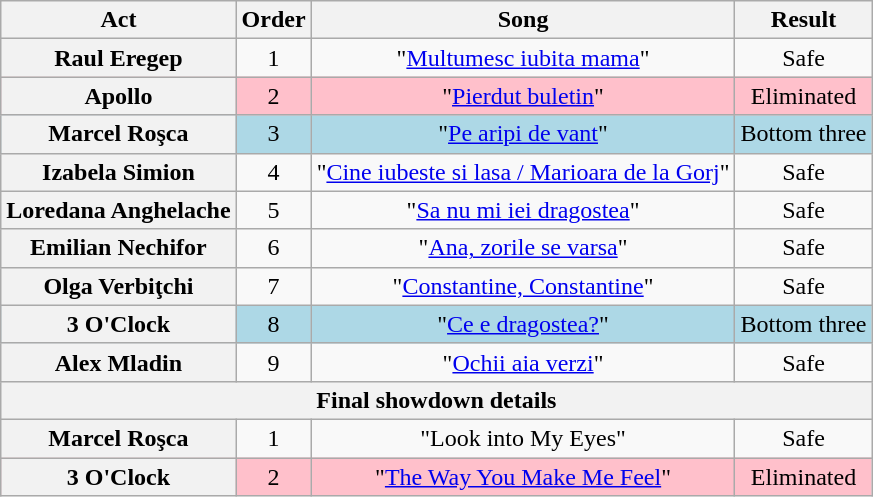<table class="wikitable plainrowheaders" style="text-align:center;">
<tr>
<th scope="col">Act</th>
<th scope="col">Order</th>
<th scope="col">Song</th>
<th scope="col">Result</th>
</tr>
<tr>
<th scope="row">Raul Eregep</th>
<td>1</td>
<td>"<a href='#'>Multumesc iubita mama</a>"</td>
<td>Safe</td>
</tr>
<tr bgcolor=pink>
<th scope="row">Apollo</th>
<td>2</td>
<td>"<a href='#'>Pierdut buletin</a>"</td>
<td>Eliminated</td>
</tr>
<tr bgcolor=lightblue>
<th scope="row">Marcel Roşca</th>
<td>3</td>
<td>"<a href='#'>Pe aripi de vant</a>"</td>
<td>Bottom three</td>
</tr>
<tr>
<th scope="row">Izabela Simion</th>
<td>4</td>
<td>"<a href='#'>Cine iubeste si lasa / Marioara de la Gorj</a>"</td>
<td>Safe</td>
</tr>
<tr>
<th scope="row">Loredana Anghelache</th>
<td>5</td>
<td>"<a href='#'>Sa nu mi iei dragostea</a>"</td>
<td>Safe</td>
</tr>
<tr>
<th scope="row">Emilian Nechifor</th>
<td>6</td>
<td>"<a href='#'>Ana, zorile se varsa</a>"</td>
<td>Safe</td>
</tr>
<tr>
<th scope="row">Olga Verbiţchi</th>
<td>7</td>
<td>"<a href='#'>Constantine, Constantine</a>"</td>
<td>Safe</td>
</tr>
<tr bgcolor=lightblue>
<th scope="row">3 O'Clock</th>
<td>8</td>
<td>"<a href='#'>Ce e dragostea?</a>"</td>
<td>Bottom three</td>
</tr>
<tr>
<th scope="row">Alex Mladin</th>
<td>9</td>
<td>"<a href='#'>Ochii aia verzi</a>"</td>
<td>Safe</td>
</tr>
<tr>
<th colspan="4">Final showdown details</th>
</tr>
<tr>
<th scope="row">Marcel Roşca</th>
<td>1</td>
<td>"Look into My Eyes"</td>
<td>Safe</td>
</tr>
<tr bgcolor=pink>
<th scope="row">3 O'Clock</th>
<td>2</td>
<td>"<a href='#'>The Way You Make Me Feel</a>"</td>
<td>Eliminated</td>
</tr>
</table>
